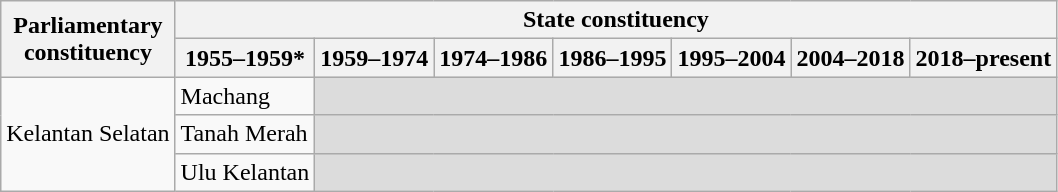<table class="wikitable">
<tr>
<th rowspan="2">Parliamentary<br>constituency</th>
<th colspan="7">State constituency</th>
</tr>
<tr>
<th>1955–1959*</th>
<th>1959–1974</th>
<th>1974–1986</th>
<th>1986–1995</th>
<th>1995–2004</th>
<th>2004–2018</th>
<th>2018–present</th>
</tr>
<tr>
<td rowspan="3">Kelantan Selatan</td>
<td>Machang</td>
<td colspan="6" bgcolor="dcdcdc"></td>
</tr>
<tr>
<td>Tanah Merah</td>
<td colspan="6" bgcolor="dcdcdc"></td>
</tr>
<tr>
<td>Ulu Kelantan</td>
<td colspan="6" bgcolor="dcdcdc"></td>
</tr>
</table>
